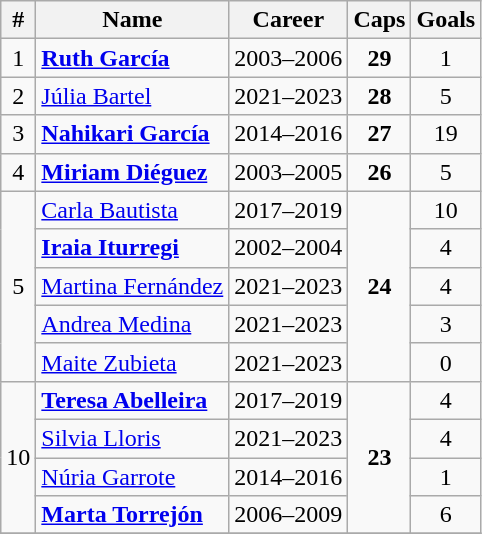<table class="wikitable" style="text-align: center;">
<tr>
<th>#</th>
<th>Name</th>
<th>Career</th>
<th>Caps</th>
<th>Goals</th>
</tr>
<tr>
<td>1</td>
<td align="left"><strong><a href='#'>Ruth García</a></strong></td>
<td>2003–2006</td>
<td><strong>29</strong></td>
<td>1</td>
</tr>
<tr>
<td>2</td>
<td align="left"><a href='#'>Júlia Bartel</a></td>
<td>2021–2023</td>
<td><strong>28</strong></td>
<td>5</td>
</tr>
<tr>
<td>3</td>
<td align="left"><strong><a href='#'>Nahikari García</a></strong></td>
<td>2014–2016</td>
<td><strong>27</strong></td>
<td>19</td>
</tr>
<tr>
<td>4</td>
<td align="left"><strong><a href='#'>Miriam Diéguez</a></strong></td>
<td>2003–2005</td>
<td><strong>26</strong></td>
<td>5</td>
</tr>
<tr>
<td rowspan="5">5</td>
<td style="text-align:left;"><a href='#'>Carla Bautista</a></td>
<td>2017–2019</td>
<td rowspan="5"><strong>24</strong></td>
<td>10</td>
</tr>
<tr>
<td align="left"><strong><a href='#'>Iraia Iturregi</a></strong></td>
<td>2002–2004</td>
<td>4</td>
</tr>
<tr>
<td align="left"><a href='#'>Martina Fernández</a></td>
<td>2021–2023</td>
<td>4</td>
</tr>
<tr>
<td align="left"><a href='#'>Andrea Medina</a></td>
<td>2021–2023</td>
<td>3</td>
</tr>
<tr>
<td align="left"><a href='#'>Maite Zubieta</a></td>
<td>2021–2023</td>
<td>0</td>
</tr>
<tr>
<td rowspan="4">10</td>
<td style="text-align:left;"><strong><a href='#'>Teresa Abelleira</a></strong></td>
<td>2017–2019</td>
<td rowspan="4"><strong>23</strong></td>
<td>4</td>
</tr>
<tr>
<td align="left"><a href='#'>Silvia Lloris</a></td>
<td>2021–2023</td>
<td>4</td>
</tr>
<tr>
<td align="left"><a href='#'>Núria Garrote</a></td>
<td>2014–2016</td>
<td>1</td>
</tr>
<tr>
<td align="left"><strong><a href='#'>Marta Torrejón</a></strong></td>
<td>2006–2009</td>
<td>6</td>
</tr>
<tr>
</tr>
</table>
